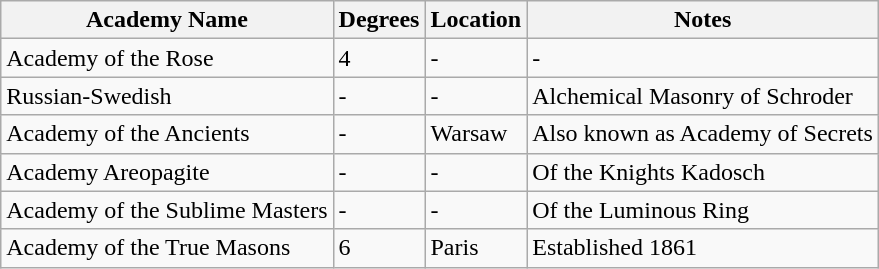<table class="wikitable sortable">
<tr>
<th>Academy Name</th>
<th>Degrees</th>
<th>Location</th>
<th>Notes</th>
</tr>
<tr>
<td>Academy of the Rose</td>
<td>4</td>
<td>-</td>
<td>-</td>
</tr>
<tr>
<td>Russian-Swedish</td>
<td>-</td>
<td>-</td>
<td>Alchemical Masonry of Schroder</td>
</tr>
<tr>
<td>Academy of the Ancients</td>
<td>-</td>
<td>Warsaw</td>
<td>Also known as Academy of Secrets</td>
</tr>
<tr>
<td>Academy Areopagite</td>
<td>-</td>
<td>-</td>
<td>Of the Knights Kadosch</td>
</tr>
<tr>
<td>Academy of the Sublime Masters</td>
<td>-</td>
<td>-</td>
<td>Of the Luminous Ring</td>
</tr>
<tr>
<td>Academy of the True Masons</td>
<td>6</td>
<td>Paris</td>
<td>Established 1861</td>
</tr>
</table>
